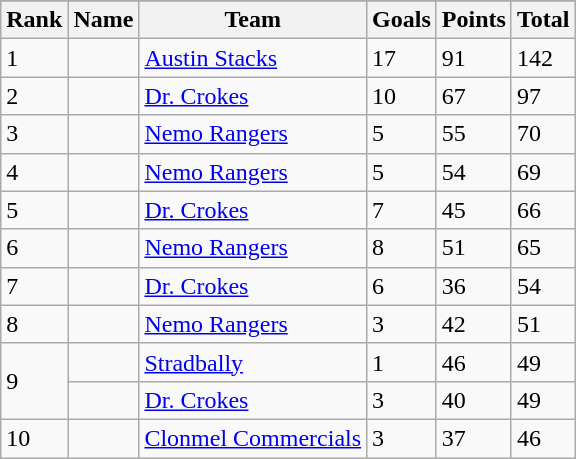<table class="wikitable sortable">
<tr>
</tr>
<tr>
<th>Rank</th>
<th>Name</th>
<th>Team</th>
<th>Goals</th>
<th>Points</th>
<th>Total</th>
</tr>
<tr>
<td>1</td>
<td></td>
<td><a href='#'>Austin Stacks</a></td>
<td>17</td>
<td>91</td>
<td>142</td>
</tr>
<tr>
<td>2</td>
<td></td>
<td><a href='#'>Dr. Crokes</a></td>
<td>10</td>
<td>67</td>
<td>97</td>
</tr>
<tr>
<td>3</td>
<td><strong></strong></td>
<td><a href='#'>Nemo Rangers</a></td>
<td>5</td>
<td>55</td>
<td>70</td>
</tr>
<tr>
<td>4</td>
<td></td>
<td><a href='#'>Nemo Rangers</a></td>
<td>5</td>
<td>54</td>
<td>69</td>
</tr>
<tr>
<td>5</td>
<td><strong></strong></td>
<td><a href='#'>Dr. Crokes</a></td>
<td>7</td>
<td>45</td>
<td>66</td>
</tr>
<tr>
<td>6</td>
<td></td>
<td><a href='#'>Nemo Rangers</a></td>
<td>8</td>
<td>51</td>
<td>65</td>
</tr>
<tr>
<td>7</td>
<td><strong></strong></td>
<td><a href='#'>Dr. Crokes</a></td>
<td>6</td>
<td>36</td>
<td>54</td>
</tr>
<tr>
<td>8</td>
<td></td>
<td><a href='#'>Nemo Rangers</a></td>
<td>3</td>
<td>42</td>
<td>51</td>
</tr>
<tr>
<td rowspan=2>9</td>
<td></td>
<td><a href='#'>Stradbally</a></td>
<td>1</td>
<td>46</td>
<td>49</td>
</tr>
<tr>
<td><strong></strong></td>
<td><a href='#'>Dr. Crokes</a></td>
<td>3</td>
<td>40</td>
<td>49</td>
</tr>
<tr>
<td>10</td>
<td></td>
<td><a href='#'>Clonmel Commercials</a></td>
<td>3</td>
<td>37</td>
<td>46</td>
</tr>
</table>
